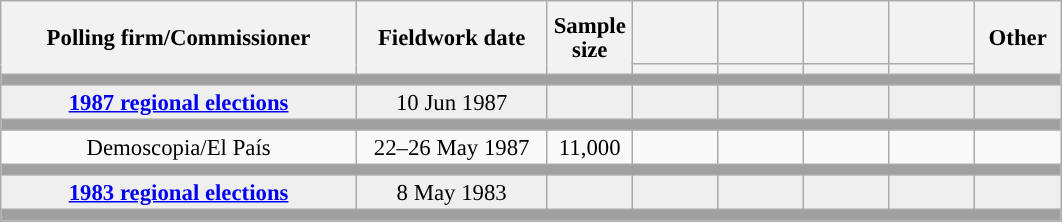<table class="wikitable collapsible collapsed" style="text-align:center; font-size:95%; line-height:16px;">
<tr style="height:42px;">
<th style="width:230px;" rowspan="2">Polling firm/Commissioner</th>
<th style="width:120px;" rowspan="2">Fieldwork date</th>
<th style="width:50px;" rowspan="2">Sample size</th>
<th style="width:50px;"></th>
<th style="width:50px;"></th>
<th style="width:50px;"></th>
<th style="width:50px;"></th>
<th style="width:50px;" rowspan="2">Other</th>
</tr>
<tr>
<th style="color:inherit;background:"></th>
<th style="color:inherit;background:"></th>
<th style="color:inherit;background:"></th>
<th style="color:inherit;background:"></th>
</tr>
<tr>
<td colspan="8" style="background:#A0A0A0"></td>
</tr>
<tr style="background:#EFEFEF;">
<td><strong><a href='#'>1987 regional elections</a></strong></td>
<td>10 Jun 1987</td>
<td></td>
<td></td>
<td></td>
<td></td>
<td></td>
<td></td>
</tr>
<tr>
<td colspan="8" style="background:#A0A0A0"></td>
</tr>
<tr>
<td>Demoscopia/El País</td>
<td>22–26 May 1987</td>
<td>11,000</td>
<td></td>
<td></td>
<td></td>
<td></td>
<td></td>
</tr>
<tr>
<td colspan="8" style="background:#A0A0A0"></td>
</tr>
<tr style="background:#EFEFEF;">
<td><strong><a href='#'>1983 regional elections</a></strong></td>
<td>8 May 1983</td>
<td></td>
<td></td>
<td></td>
<td></td>
<td></td>
<td></td>
</tr>
<tr>
<td colspan="8" style="background:#A0A0A0"></td>
</tr>
</table>
